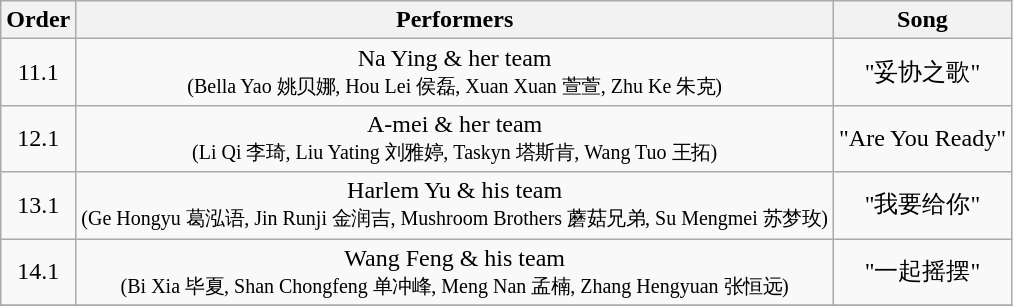<table class="wikitable" style="text-align:center;">
<tr>
<th>Order</th>
<th>Performers</th>
<th>Song</th>
</tr>
<tr>
<td>11.1</td>
<td>Na Ying & her team <br><small>(Bella Yao 姚贝娜, Hou Lei 侯磊, Xuan Xuan 萱萱, Zhu Ke 朱克)</small></td>
<td>"妥协之歌"</td>
</tr>
<tr>
<td>12.1</td>
<td>A-mei & her team <br><small>(Li Qi 李琦, Liu Yating 刘雅婷, Taskyn 塔斯肯, Wang Tuo 王拓)</small></td>
<td>"Are You Ready"</td>
</tr>
<tr>
<td>13.1</td>
<td>Harlem Yu & his team <br><small>(Ge Hongyu 葛泓语, Jin Runji 金润吉, Mushroom Brothers 蘑菇兄弟, Su Mengmei 苏梦玫)</small></td>
<td>"我要给你"</td>
</tr>
<tr>
<td>14.1</td>
<td>Wang Feng & his team <br><small>(Bi Xia 毕夏, Shan Chongfeng 单冲峰, Meng Nan 孟楠, Zhang Hengyuan 张恒远)</small></td>
<td>"一起摇摆"</td>
</tr>
<tr>
</tr>
</table>
